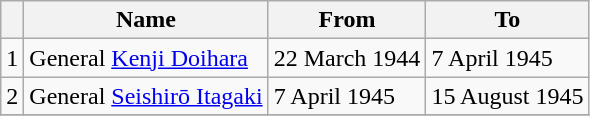<table class=wikitable>
<tr>
<th></th>
<th>Name</th>
<th>From</th>
<th>To</th>
</tr>
<tr>
<td>1</td>
<td>General <a href='#'>Kenji Doihara</a></td>
<td>22 March 1944</td>
<td>7 April 1945</td>
</tr>
<tr>
<td>2</td>
<td>General <a href='#'>Seishirō Itagaki</a></td>
<td>7 April 1945</td>
<td>15 August 1945</td>
</tr>
<tr>
</tr>
</table>
